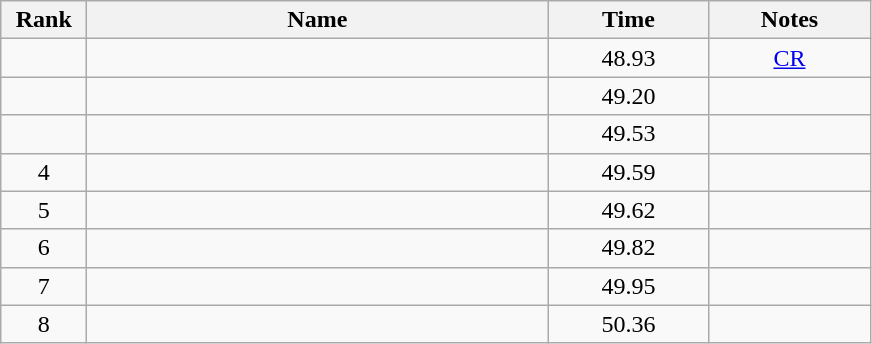<table class="wikitable sortable" style="text-align:center">
<tr>
<th width=50>Rank</th>
<th width=300>Name</th>
<th width=100>Time</th>
<th width=100>Notes</th>
</tr>
<tr>
<td align="center"></td>
<td align="left"></td>
<td align="center">48.93</td>
<td><a href='#'>CR</a></td>
</tr>
<tr>
<td align="center"></td>
<td align="left"></td>
<td align="center">49.20</td>
<td></td>
</tr>
<tr>
<td align="center"></td>
<td align="left"></td>
<td align="center">49.53</td>
<td></td>
</tr>
<tr>
<td align="center">4</td>
<td align="left"></td>
<td align="center">49.59</td>
<td></td>
</tr>
<tr>
<td align="center">5</td>
<td align="left"></td>
<td align="center">49.62</td>
<td></td>
</tr>
<tr>
<td align="center">6</td>
<td align="left"></td>
<td align="center">49.82</td>
<td></td>
</tr>
<tr>
<td align="center">7</td>
<td align="left"></td>
<td align="center">49.95</td>
<td></td>
</tr>
<tr>
<td align="center">8</td>
<td align="left"></td>
<td align="center">50.36</td>
<td></td>
</tr>
</table>
